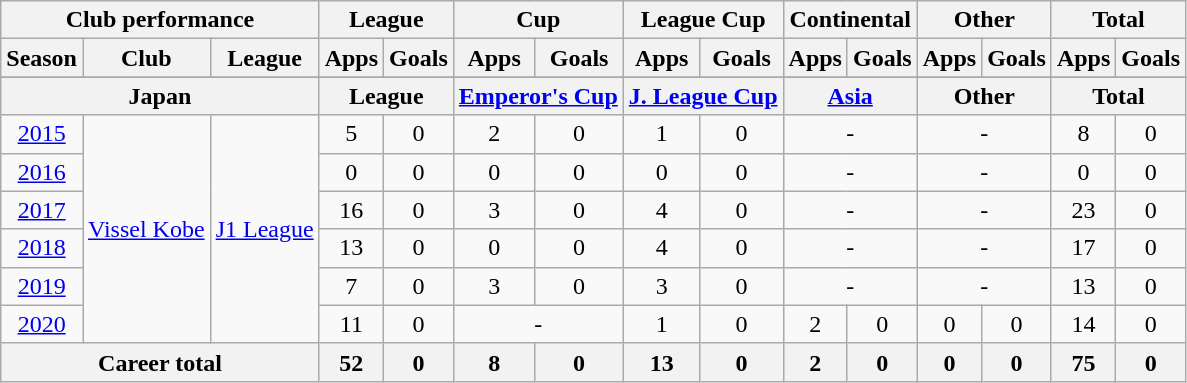<table class="wikitable" style="text-align:center">
<tr>
<th colspan=3>Club performance</th>
<th colspan=2>League</th>
<th colspan=2>Cup</th>
<th colspan=2>League Cup</th>
<th colspan=2>Continental</th>
<th colspan=2>Other</th>
<th colspan=2>Total</th>
</tr>
<tr>
<th>Season</th>
<th>Club</th>
<th>League</th>
<th>Apps</th>
<th>Goals</th>
<th>Apps</th>
<th>Goals</th>
<th>Apps</th>
<th>Goals</th>
<th>Apps</th>
<th>Goals</th>
<th>Apps</th>
<th>Goals</th>
<th>Apps</th>
<th>Goals</th>
</tr>
<tr>
</tr>
<tr>
<th colspan=3>Japan</th>
<th colspan=2>League</th>
<th colspan=2><a href='#'>Emperor's Cup</a></th>
<th colspan=2><a href='#'>J. League Cup</a></th>
<th colspan=2><a href='#'>Asia</a></th>
<th colspan=2>Other</th>
<th colspan=2>Total</th>
</tr>
<tr>
<td><a href='#'>2015</a></td>
<td rowspan="6"><a href='#'>Vissel Kobe</a></td>
<td rowspan="6"><a href='#'>J1 League</a></td>
<td>5</td>
<td>0</td>
<td>2</td>
<td>0</td>
<td>1</td>
<td>0</td>
<td colspan=2>-</td>
<td colspan=2>-</td>
<td>8</td>
<td>0</td>
</tr>
<tr>
<td><a href='#'>2016</a></td>
<td>0</td>
<td>0</td>
<td>0</td>
<td>0</td>
<td>0</td>
<td>0</td>
<td colspan=2>-</td>
<td colspan=2>-</td>
<td>0</td>
<td>0</td>
</tr>
<tr>
<td><a href='#'>2017</a></td>
<td>16</td>
<td>0</td>
<td>3</td>
<td>0</td>
<td>4</td>
<td>0</td>
<td colspan=2>-</td>
<td colspan=2>-</td>
<td>23</td>
<td>0</td>
</tr>
<tr>
<td><a href='#'>2018</a></td>
<td>13</td>
<td>0</td>
<td>0</td>
<td>0</td>
<td>4</td>
<td>0</td>
<td colspan=2>-</td>
<td colspan=2>-</td>
<td>17</td>
<td>0</td>
</tr>
<tr>
<td><a href='#'>2019</a></td>
<td>7</td>
<td>0</td>
<td>3</td>
<td>0</td>
<td>3</td>
<td>0</td>
<td colspan=2>-</td>
<td colspan=2>-</td>
<td>13</td>
<td>0</td>
</tr>
<tr>
<td><a href='#'>2020</a></td>
<td>11</td>
<td>0</td>
<td colspan=2>-</td>
<td>1</td>
<td>0</td>
<td>2</td>
<td>0</td>
<td>0</td>
<td>0</td>
<td>14</td>
<td>0</td>
</tr>
<tr>
<th colspan=3>Career total</th>
<th>52</th>
<th>0</th>
<th>8</th>
<th>0</th>
<th>13</th>
<th>0</th>
<th>2</th>
<th>0</th>
<th>0</th>
<th>0</th>
<th>75</th>
<th>0</th>
</tr>
</table>
